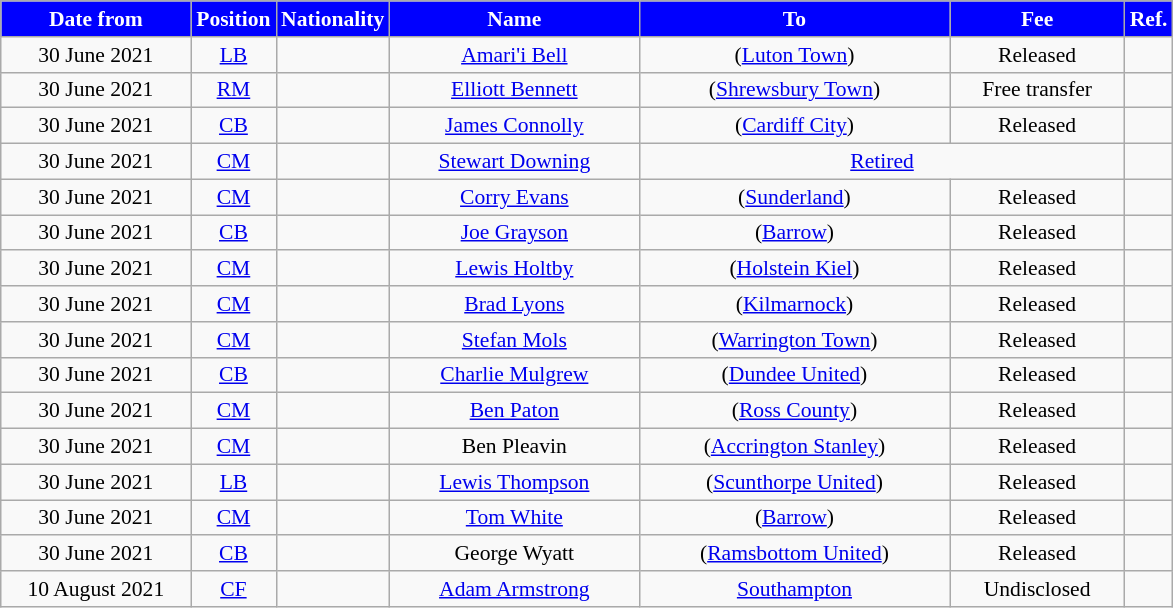<table class="wikitable"  style="text-align:center; font-size:90%; ">
<tr>
<th style="background:#0000FF; color:white; width:120px;">Date from</th>
<th style="background:#0000FF; color:white; width:50px;">Position</th>
<th style="background:#0000FF; color:white; width:50px;">Nationality</th>
<th style="background:#0000FF; color:white; width:160px;">Name</th>
<th style="background:#0000FF; color:white; width:200px;">To</th>
<th style="background:#0000FF; color:white; width:110px;">Fee</th>
<th style="background:#0000FF; color:white; width:25px;">Ref.</th>
</tr>
<tr>
<td>30 June 2021</td>
<td><a href='#'>LB</a></td>
<td></td>
<td><a href='#'>Amari'i Bell</a></td>
<td> (<a href='#'>Luton Town</a>)</td>
<td>Released</td>
<td></td>
</tr>
<tr>
<td>30 June 2021</td>
<td><a href='#'>RM</a></td>
<td></td>
<td><a href='#'>Elliott Bennett</a></td>
<td> (<a href='#'>Shrewsbury Town</a>)</td>
<td>Free transfer</td>
<td></td>
</tr>
<tr>
<td>30 June 2021</td>
<td><a href='#'>CB</a></td>
<td></td>
<td><a href='#'>James Connolly</a></td>
<td> (<a href='#'>Cardiff City</a>)</td>
<td>Released</td>
<td></td>
</tr>
<tr>
<td>30 June 2021</td>
<td><a href='#'>CM</a></td>
<td></td>
<td><a href='#'>Stewart Downing</a></td>
<td colspan="2"><a href='#'>Retired</a></td>
<td></td>
</tr>
<tr>
<td>30 June 2021</td>
<td><a href='#'>CM</a></td>
<td></td>
<td><a href='#'>Corry Evans</a></td>
<td> (<a href='#'>Sunderland</a>)</td>
<td>Released</td>
<td></td>
</tr>
<tr>
<td>30 June 2021</td>
<td><a href='#'>CB</a></td>
<td></td>
<td><a href='#'>Joe Grayson</a></td>
<td> (<a href='#'>Barrow</a>)</td>
<td>Released</td>
<td></td>
</tr>
<tr>
<td>30 June 2021</td>
<td><a href='#'>CM</a></td>
<td></td>
<td><a href='#'>Lewis Holtby</a></td>
<td> (<a href='#'>Holstein Kiel</a>)</td>
<td>Released</td>
<td></td>
</tr>
<tr>
<td>30 June 2021</td>
<td><a href='#'>CM</a></td>
<td></td>
<td><a href='#'>Brad Lyons</a></td>
<td> (<a href='#'>Kilmarnock</a>)</td>
<td>Released</td>
<td></td>
</tr>
<tr>
<td>30 June 2021</td>
<td><a href='#'>CM</a></td>
<td></td>
<td><a href='#'>Stefan Mols</a></td>
<td> (<a href='#'>Warrington Town</a>)</td>
<td>Released</td>
<td></td>
</tr>
<tr>
<td>30 June 2021</td>
<td><a href='#'>CB</a></td>
<td></td>
<td><a href='#'>Charlie Mulgrew</a></td>
<td> (<a href='#'>Dundee United</a>)</td>
<td>Released</td>
<td></td>
</tr>
<tr>
<td>30 June 2021</td>
<td><a href='#'>CM</a></td>
<td></td>
<td><a href='#'>Ben Paton</a></td>
<td> (<a href='#'>Ross County</a>)</td>
<td>Released</td>
<td></td>
</tr>
<tr>
<td>30 June 2021</td>
<td><a href='#'>CM</a></td>
<td></td>
<td>Ben Pleavin</td>
<td> (<a href='#'>Accrington Stanley</a>)</td>
<td>Released</td>
<td></td>
</tr>
<tr>
<td>30 June 2021</td>
<td><a href='#'>LB</a></td>
<td></td>
<td><a href='#'>Lewis Thompson</a></td>
<td> (<a href='#'>Scunthorpe United</a>)</td>
<td>Released</td>
<td></td>
</tr>
<tr>
<td>30 June 2021</td>
<td><a href='#'>CM</a></td>
<td></td>
<td><a href='#'>Tom White</a></td>
<td> (<a href='#'>Barrow</a>)</td>
<td>Released</td>
<td></td>
</tr>
<tr>
<td>30 June 2021</td>
<td><a href='#'>CB</a></td>
<td></td>
<td>George Wyatt</td>
<td> (<a href='#'>Ramsbottom United</a>)</td>
<td>Released</td>
<td></td>
</tr>
<tr>
<td>10 August 2021</td>
<td><a href='#'>CF</a></td>
<td></td>
<td><a href='#'>Adam Armstrong</a></td>
<td> <a href='#'>Southampton</a></td>
<td>Undisclosed</td>
<td></td>
</tr>
</table>
